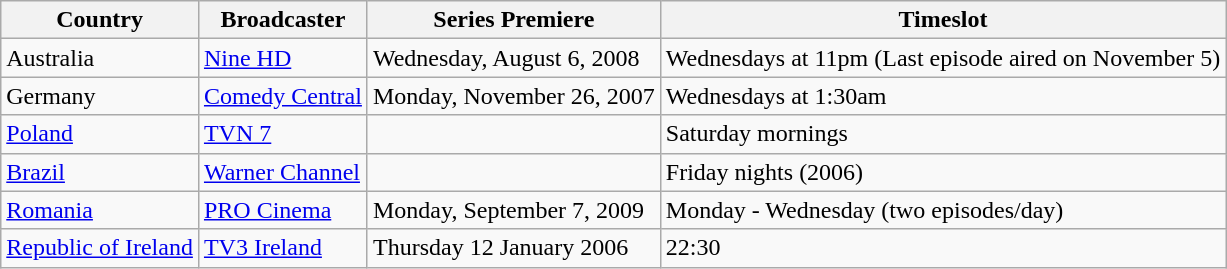<table class="wikitable">
<tr>
<th>Country</th>
<th>Broadcaster</th>
<th>Series Premiere</th>
<th>Timeslot</th>
</tr>
<tr>
<td>Australia</td>
<td><a href='#'>Nine HD</a></td>
<td>Wednesday, August 6, 2008</td>
<td>Wednesdays at 11pm (Last episode aired on November 5)</td>
</tr>
<tr>
<td>Germany</td>
<td><a href='#'>Comedy Central</a></td>
<td>Monday, November 26, 2007</td>
<td>Wednesdays at 1:30am</td>
</tr>
<tr>
<td><a href='#'>Poland</a></td>
<td><a href='#'>TVN 7</a></td>
<td></td>
<td>Saturday mornings</td>
</tr>
<tr>
<td><a href='#'>Brazil</a></td>
<td><a href='#'>Warner Channel</a></td>
<td></td>
<td>Friday nights (2006)</td>
</tr>
<tr>
<td><a href='#'>Romania</a></td>
<td><a href='#'>PRO Cinema</a></td>
<td>Monday, September 7, 2009</td>
<td>Monday - Wednesday (two episodes/day)</td>
</tr>
<tr>
<td><a href='#'>Republic of Ireland</a></td>
<td><a href='#'>TV3 Ireland</a></td>
<td>Thursday 12 January 2006</td>
<td>22:30</td>
</tr>
</table>
